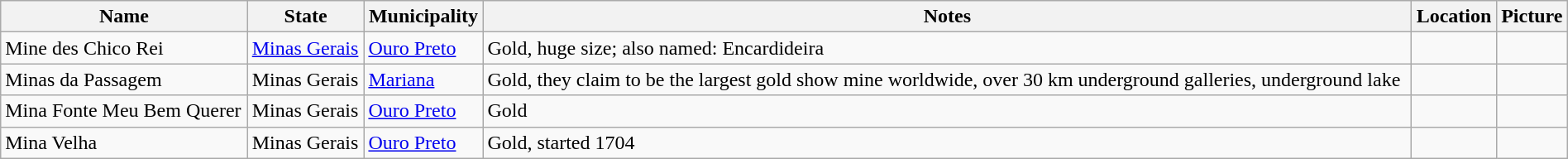<table class="wikitable sortable" style="width:100%">
<tr>
<th>Name</th>
<th>State</th>
<th>Municipality</th>
<th class="unsortable">Notes</th>
<th class="unsortable">Location</th>
<th class="unsortable">Picture</th>
</tr>
<tr>
<td>Mine des Chico Rei</td>
<td><a href='#'>Minas Gerais</a></td>
<td><a href='#'>Ouro Preto</a></td>
<td>Gold, huge size; also named: Encardideira</td>
<td></td>
<td></td>
</tr>
<tr>
<td>Minas da Passagem</td>
<td>Minas Gerais</td>
<td><a href='#'>Mariana</a></td>
<td>Gold, they claim to be the largest gold show mine worldwide, over 30 km underground galleries, underground lake</td>
<td></td>
<td></td>
</tr>
<tr>
<td>Mina Fonte Meu Bem Querer</td>
<td>Minas Gerais</td>
<td><a href='#'>Ouro Preto</a></td>
<td>Gold</td>
<td></td>
<td></td>
</tr>
<tr>
<td>Mina Velha</td>
<td>Minas Gerais</td>
<td><a href='#'>Ouro Preto</a></td>
<td>Gold, started 1704</td>
<td></td>
<td></td>
</tr>
</table>
